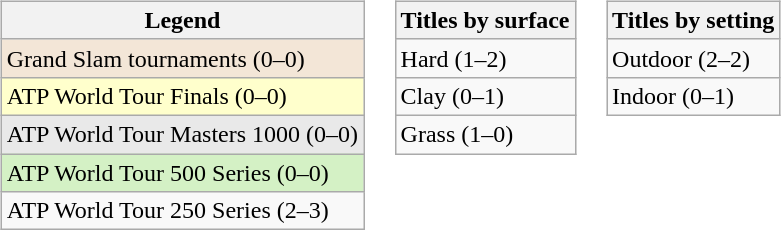<table>
<tr valign="top">
<td><br><table class="wikitable">
<tr>
<th>Legend</th>
</tr>
<tr style="background:#f3e6d7;">
<td>Grand Slam tournaments (0–0)</td>
</tr>
<tr style="background:#ffffcc;">
<td>ATP World Tour Finals (0–0)</td>
</tr>
<tr style="background:#e9e9e9;">
<td>ATP World Tour Masters 1000 (0–0)</td>
</tr>
<tr style="background:#d4f1c5;">
<td>ATP World Tour 500 Series (0–0)</td>
</tr>
<tr>
<td>ATP World Tour 250 Series (2–3)</td>
</tr>
</table>
</td>
<td><br><table class="wikitable">
<tr>
<th>Titles by surface</th>
</tr>
<tr>
<td>Hard (1–2)</td>
</tr>
<tr>
<td>Clay (0–1)</td>
</tr>
<tr>
<td>Grass (1–0)</td>
</tr>
</table>
</td>
<td><br><table class="wikitable">
<tr>
<th>Titles by setting</th>
</tr>
<tr>
<td>Outdoor (2–2)</td>
</tr>
<tr>
<td>Indoor (0–1)</td>
</tr>
</table>
</td>
</tr>
</table>
